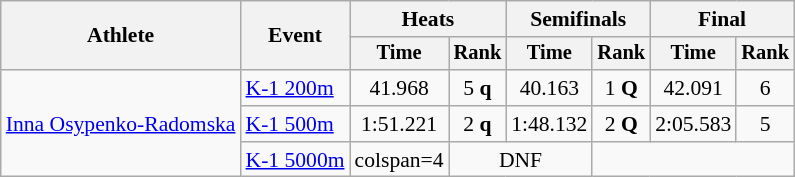<table class="wikitable" style="font-size:90%">
<tr>
<th rowspan=2>Athlete</th>
<th rowspan=2>Event</th>
<th colspan=2>Heats</th>
<th colspan=2>Semifinals</th>
<th colspan=2>Final</th>
</tr>
<tr style="font-size:95%">
<th>Time</th>
<th>Rank</th>
<th>Time</th>
<th>Rank</th>
<th>Time</th>
<th>Rank</th>
</tr>
<tr align=center>
<td align=left rowspan=3><a href='#'>Inna Osypenko-Radomska</a></td>
<td align=left><a href='#'>K-1 200m</a></td>
<td>41.968</td>
<td>5 <strong>q</strong></td>
<td>40.163</td>
<td>1 <strong>Q</strong></td>
<td>42.091</td>
<td>6</td>
</tr>
<tr align=center>
<td align=left><a href='#'>K-1 500m</a></td>
<td>1:51.221</td>
<td>2 <strong>q</strong></td>
<td>1:48.132</td>
<td>2 <strong>Q</strong></td>
<td>2:05.583</td>
<td>5</td>
</tr>
<tr align=center>
<td align=left><a href='#'>K-1 5000m</a></td>
<td>colspan=4 </td>
<td colspan=2>DNF</td>
</tr>
</table>
